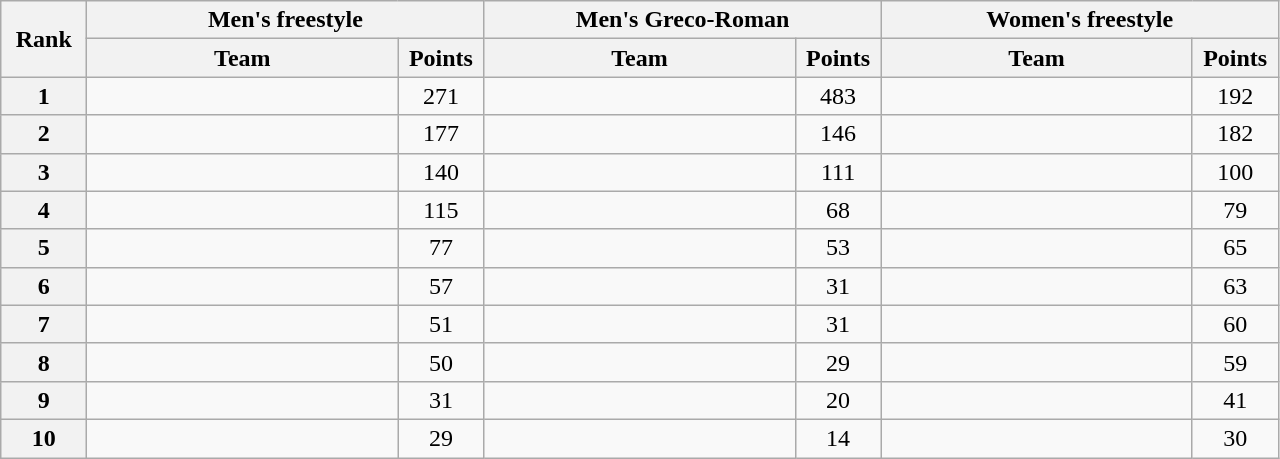<table class="wikitable" style="text-align:center;">
<tr>
<th rowspan="2" width="50">Rank</th>
<th colspan="2">Men's freestyle</th>
<th colspan="2">Men's Greco-Roman</th>
<th colspan="2">Women's freestyle</th>
</tr>
<tr>
<th width="200">Team</th>
<th width="50">Points</th>
<th width="200">Team</th>
<th width="50">Points</th>
<th width="200">Team</th>
<th width="50">Points</th>
</tr>
<tr>
<th>1</th>
<td align="left"></td>
<td>271</td>
<td align="left"></td>
<td>483</td>
<td align="left"></td>
<td>192</td>
</tr>
<tr>
<th>2</th>
<td align="left"></td>
<td>177</td>
<td align="left"></td>
<td>146</td>
<td align="left"></td>
<td>182</td>
</tr>
<tr>
<th>3</th>
<td align="left"></td>
<td>140</td>
<td align="left"></td>
<td>111</td>
<td align="left"></td>
<td>100</td>
</tr>
<tr>
<th>4</th>
<td align="left"></td>
<td>115</td>
<td align="left"></td>
<td>68</td>
<td align="left"></td>
<td>79</td>
</tr>
<tr>
<th>5</th>
<td align="left"></td>
<td>77</td>
<td align="left"></td>
<td>53</td>
<td align="left"></td>
<td>65</td>
</tr>
<tr>
<th>6</th>
<td align="left"></td>
<td>57</td>
<td align="left"></td>
<td>31</td>
<td align="left"></td>
<td>63</td>
</tr>
<tr>
<th>7</th>
<td align="left"></td>
<td>51</td>
<td align="left"></td>
<td>31</td>
<td align="left"></td>
<td>60</td>
</tr>
<tr>
<th>8</th>
<td align="left"></td>
<td>50</td>
<td align="left"></td>
<td>29</td>
<td align="left"></td>
<td>59</td>
</tr>
<tr>
<th>9</th>
<td align="left"></td>
<td>31</td>
<td align="left"></td>
<td>20</td>
<td align="left"></td>
<td>41</td>
</tr>
<tr>
<th>10</th>
<td align="left"></td>
<td>29</td>
<td align="left"></td>
<td>14</td>
<td align="left"></td>
<td>30</td>
</tr>
</table>
